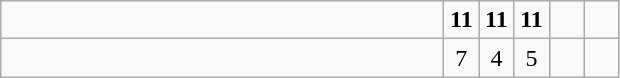<table class="wikitable">
<tr>
<td style="width:18em"><strong></strong></td>
<td align=center style="width:1em"><strong>11</strong></td>
<td align=center style="width:1em"><strong>11</strong></td>
<td align=center style="width:1em"><strong>11</strong></td>
<td align=center style="width:1em"></td>
<td align=center style="width:1em"></td>
</tr>
<tr>
<td style="width:18em"></td>
<td align=center style="width:1em">7</td>
<td align=center style="width:1em">4</td>
<td align=center style="width:1em">5</td>
<td align=center style="width:1em"></td>
<td align=center style="width:1em"></td>
</tr>
</table>
